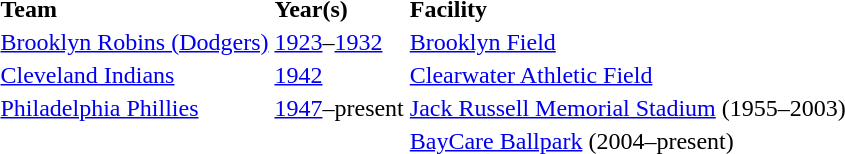<table>
<tr>
<td><strong>Team</strong></td>
<td><strong>Year(s)</strong></td>
<td><strong>Facility</strong></td>
</tr>
<tr>
<td><a href='#'>Brooklyn Robins (Dodgers)</a></td>
<td><a href='#'>1923</a>–<a href='#'>1932</a></td>
<td><a href='#'>Brooklyn Field</a></td>
</tr>
<tr>
<td><a href='#'>Cleveland Indians</a></td>
<td><a href='#'>1942</a></td>
<td><a href='#'>Clearwater Athletic Field</a></td>
</tr>
<tr>
<td><a href='#'>Philadelphia Phillies</a></td>
<td><a href='#'>1947</a>–present</td>
<td><a href='#'>Jack Russell Memorial Stadium</a> (1955–2003)</td>
</tr>
<tr>
<td></td>
<td></td>
<td><a href='#'>BayCare Ballpark</a> (2004–present)</td>
</tr>
</table>
